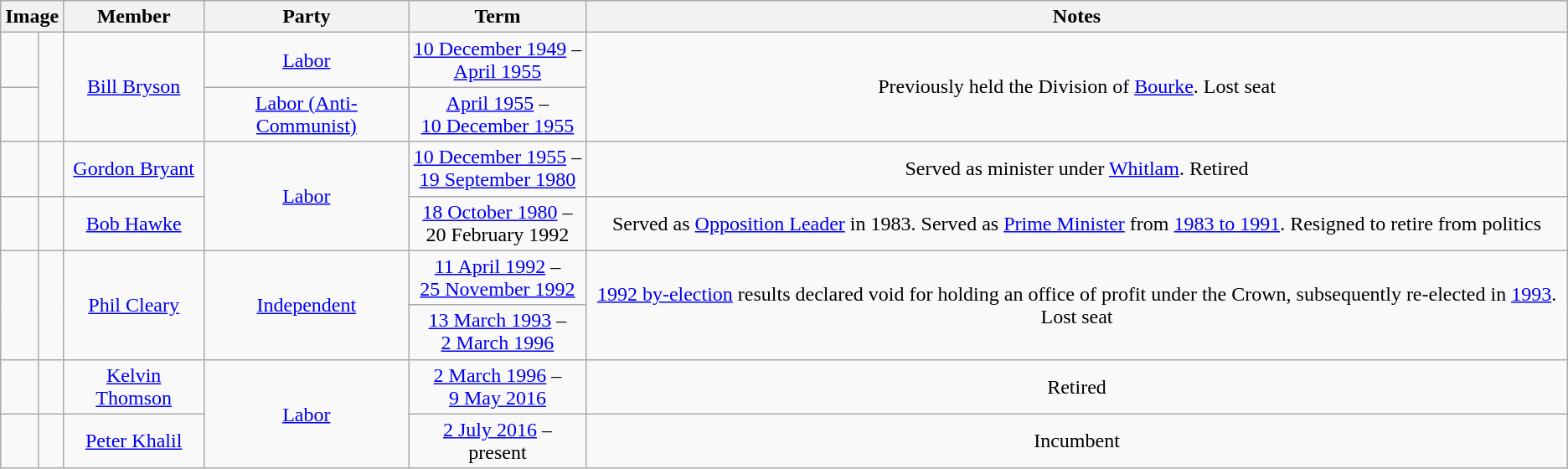<table class=wikitable style="text-align:center">
<tr>
<th colspan=2>Image</th>
<th>Member</th>
<th>Party</th>
<th>Term</th>
<th>Notes</th>
</tr>
<tr>
<td> </td>
<td rowspan=2></td>
<td rowspan=2><a href='#'>Bill Bryson</a><br></td>
<td><a href='#'>Labor</a></td>
<td nowrap><a href='#'>10 December 1949</a> –<br><a href='#'>April 1955</a></td>
<td rowspan=2>Previously held the Division of <a href='#'>Bourke</a>. Lost seat</td>
</tr>
<tr>
<td> </td>
<td><a href='#'>Labor (Anti-Communist)</a></td>
<td nowrap><a href='#'>April 1955</a> –<br><a href='#'>10 December 1955</a></td>
</tr>
<tr>
<td> </td>
<td></td>
<td><a href='#'>Gordon Bryant</a><br></td>
<td rowspan="2"><a href='#'>Labor</a></td>
<td nowrap><a href='#'>10 December 1955</a> –<br><a href='#'>19 September 1980</a></td>
<td>Served as minister under <a href='#'>Whitlam</a>. Retired</td>
</tr>
<tr>
<td> </td>
<td></td>
<td><a href='#'>Bob Hawke</a><br></td>
<td nowrap><a href='#'>18 October 1980</a> –<br>20 February 1992</td>
<td>Served as <a href='#'>Opposition Leader</a> in 1983. Served as <a href='#'>Prime Minister</a> from <a href='#'>1983 to 1991</a>. Resigned to retire from politics</td>
</tr>
<tr>
<td rowspan=2; > </td>
<td rowspan=2></td>
<td rowspan=2><a href='#'>Phil Cleary</a><br></td>
<td rowspan=2><a href='#'>Independent</a></td>
<td nowrap><a href='#'>11 April 1992</a> –<br><a href='#'>25 November 1992</a><br></td>
<td rowspan=2><a href='#'>1992 by-election</a> results declared void for holding an office of profit under the Crown, subsequently re-elected in <a href='#'>1993</a>. Lost seat</td>
</tr>
<tr>
<td nowrap><a href='#'>13 March 1993</a> –<br><a href='#'>2 March 1996</a></td>
</tr>
<tr>
<td> </td>
<td></td>
<td><a href='#'>Kelvin Thomson</a><br></td>
<td rowspan="2"><a href='#'>Labor</a></td>
<td nowrap><a href='#'>2 March 1996</a> –<br><a href='#'>9 May 2016</a></td>
<td>Retired</td>
</tr>
<tr>
<td> </td>
<td></td>
<td><a href='#'>Peter Khalil</a><br></td>
<td nowrap><a href='#'>2 July 2016</a> –<br>present</td>
<td>Incumbent</td>
</tr>
</table>
